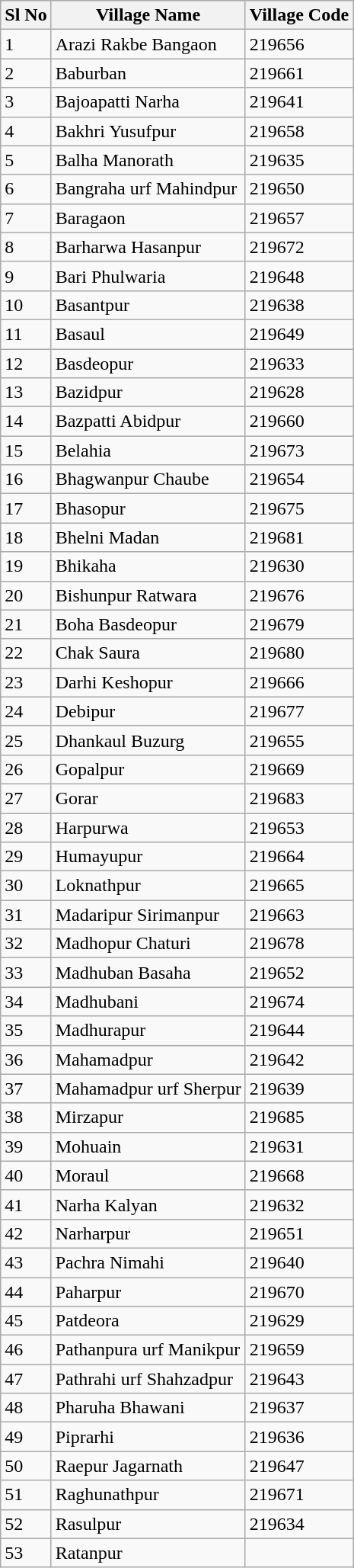<table class="wikitable">
<tr>
<th>Sl No</th>
<th>Village Name</th>
<th>Village Code</th>
</tr>
<tr>
<td>1</td>
<td>Arazi Rakbe Bangaon</td>
<td>219656</td>
</tr>
<tr>
<td>2</td>
<td>Baburban</td>
<td>219661</td>
</tr>
<tr>
<td>3</td>
<td>Bajoapatti Narha</td>
<td>219641</td>
</tr>
<tr>
<td>4</td>
<td>Bakhri Yusufpur</td>
<td>219658</td>
</tr>
<tr>
<td>5</td>
<td>Balha Manorath</td>
<td>219635</td>
</tr>
<tr>
<td>6</td>
<td>Bangraha urf Mahindpur</td>
<td>219650</td>
</tr>
<tr>
<td>7</td>
<td>Baragaon</td>
<td>219657</td>
</tr>
<tr>
<td>8</td>
<td>Barharwa Hasanpur</td>
<td>219672</td>
</tr>
<tr>
<td>9</td>
<td>Bari Phulwaria</td>
<td>219648</td>
</tr>
<tr>
<td>10</td>
<td>Basantpur</td>
<td>219638</td>
</tr>
<tr>
<td>11</td>
<td>Basaul</td>
<td>219649</td>
</tr>
<tr>
<td>12</td>
<td>Basdeopur</td>
<td>219633</td>
</tr>
<tr>
<td>13</td>
<td>Bazidpur</td>
<td>219628</td>
</tr>
<tr>
<td>14</td>
<td>Bazpatti Abidpur</td>
<td>219660</td>
</tr>
<tr>
<td>15</td>
<td>Belahia</td>
<td>219673</td>
</tr>
<tr>
<td>16</td>
<td>Bhagwanpur Chaube</td>
<td>219654</td>
</tr>
<tr>
<td>17</td>
<td>Bhasopur</td>
<td>219675</td>
</tr>
<tr>
<td>18</td>
<td>Bhelni Madan</td>
<td>219681</td>
</tr>
<tr>
<td>19</td>
<td>Bhikaha</td>
<td>219630</td>
</tr>
<tr>
<td>20</td>
<td>Bishunpur Ratwara</td>
<td>219676</td>
</tr>
<tr>
<td>21</td>
<td>Boha Basdeopur</td>
<td>219679</td>
</tr>
<tr>
<td>22</td>
<td>Chak Saura</td>
<td>219680</td>
</tr>
<tr>
<td>23</td>
<td>Darhi Keshopur</td>
<td>219666</td>
</tr>
<tr>
<td>24</td>
<td>Debipur</td>
<td>219677</td>
</tr>
<tr>
<td>25</td>
<td>Dhankaul Buzurg</td>
<td>219655</td>
</tr>
<tr>
<td>26</td>
<td>Gopalpur</td>
<td>219669</td>
</tr>
<tr>
<td>27</td>
<td>Gorar</td>
<td>219683</td>
</tr>
<tr>
<td>28</td>
<td>Harpurwa</td>
<td>219653</td>
</tr>
<tr>
<td>29</td>
<td>Humayupur</td>
<td>219664</td>
</tr>
<tr>
<td>30</td>
<td>Loknathpur</td>
<td>219665</td>
</tr>
<tr>
<td>31</td>
<td>Madaripur Sirimanpur</td>
<td>219663</td>
</tr>
<tr>
<td>32</td>
<td>Madhopur Chaturi</td>
<td>219678</td>
</tr>
<tr>
<td>33</td>
<td>Madhuban Basaha</td>
<td>219652</td>
</tr>
<tr>
<td>34</td>
<td>Madhubani</td>
<td>219674</td>
</tr>
<tr>
<td>35</td>
<td>Madhurapur</td>
<td>219644</td>
</tr>
<tr>
<td>36</td>
<td>Mahamadpur</td>
<td>219642</td>
</tr>
<tr>
<td>37</td>
<td>Mahamadpur urf Sherpur</td>
<td>219639</td>
</tr>
<tr>
<td>38</td>
<td>Mirzapur</td>
<td>219685</td>
</tr>
<tr>
<td>39</td>
<td>Mohuain</td>
<td>219631</td>
</tr>
<tr>
<td>40</td>
<td>Moraul</td>
<td>219668</td>
</tr>
<tr>
<td>41</td>
<td>Narha Kalyan</td>
<td>219632</td>
</tr>
<tr>
<td>42</td>
<td>Narharpur</td>
<td>219651</td>
</tr>
<tr>
<td>43</td>
<td>Pachra Nimahi</td>
<td>219640</td>
</tr>
<tr>
<td>44</td>
<td>Paharpur</td>
<td>219670</td>
</tr>
<tr>
<td>45</td>
<td>Patdeora</td>
<td>219629</td>
</tr>
<tr>
<td>46</td>
<td>Pathanpura urf Manikpur</td>
<td>219659</td>
</tr>
<tr>
<td>47</td>
<td>Pathrahi urf Shahzadpur</td>
<td>219643</td>
</tr>
<tr>
<td>48</td>
<td>Pharuha Bhawani</td>
<td>219637</td>
</tr>
<tr>
<td>49</td>
<td>Piprarhi</td>
<td>219636</td>
</tr>
<tr>
<td>50</td>
<td>Raepur Jagarnath</td>
<td>219647</td>
</tr>
<tr>
<td>51</td>
<td>Raghunathpur</td>
<td>219671</td>
</tr>
<tr>
<td>52</td>
<td>Rasulpur</td>
<td>219634</td>
</tr>
<tr>
<td>53</td>
<td>Ratanpur</td>
</tr>
</table>
